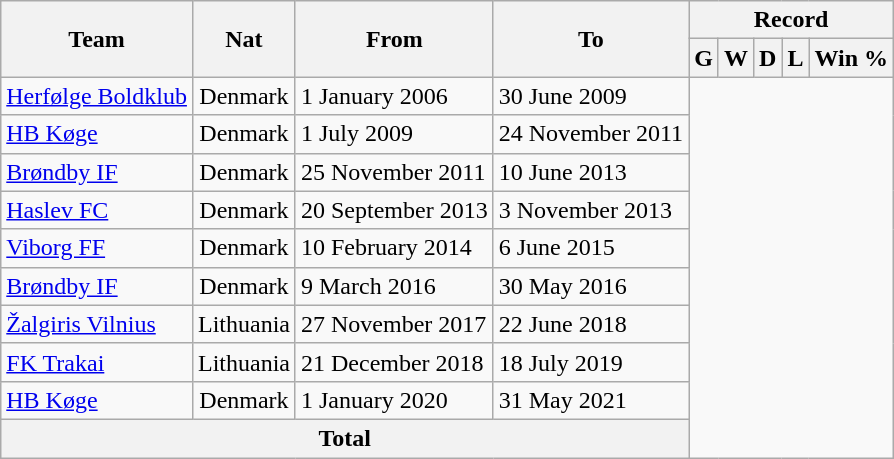<table class="wikitable" style="text-align: center">
<tr>
<th rowspan="2">Team</th>
<th rowspan="2">Nat</th>
<th rowspan="2">From</th>
<th rowspan="2">To</th>
<th colspan="6">Record</th>
</tr>
<tr>
<th>G</th>
<th>W</th>
<th>D</th>
<th>L</th>
<th>Win %</th>
</tr>
<tr>
<td align=left><a href='#'>Herfølge Boldklub</a></td>
<td>Denmark</td>
<td align=left>1 January 2006</td>
<td align=left>30 June 2009<br></td>
</tr>
<tr>
<td align=left><a href='#'>HB Køge</a></td>
<td>Denmark</td>
<td align=left>1 July 2009</td>
<td align=left>24 November 2011<br></td>
</tr>
<tr>
<td align=left><a href='#'>Brøndby IF</a></td>
<td>Denmark</td>
<td align=left>25 November 2011</td>
<td align=left>10 June 2013<br></td>
</tr>
<tr>
<td align=left><a href='#'>Haslev FC</a></td>
<td>Denmark</td>
<td align=left>20 September 2013</td>
<td align=left>3 November 2013<br></td>
</tr>
<tr>
<td align=left><a href='#'>Viborg FF</a></td>
<td>Denmark</td>
<td align=left>10 February 2014</td>
<td align=left>6 June 2015<br></td>
</tr>
<tr>
<td align=left><a href='#'>Brøndby IF</a></td>
<td>Denmark</td>
<td align=left>9 March 2016</td>
<td align=left>30 May 2016<br></td>
</tr>
<tr>
<td align=left><a href='#'>Žalgiris Vilnius</a></td>
<td>Lithuania</td>
<td align=left>27 November 2017</td>
<td align=left>22 June 2018<br></td>
</tr>
<tr>
<td align=left><a href='#'>FK Trakai</a></td>
<td>Lithuania</td>
<td align=left>21 December 2018</td>
<td align=left>18 July 2019<br></td>
</tr>
<tr>
<td align=left><a href='#'>HB Køge</a></td>
<td>Denmark</td>
<td align=left>1 January 2020</td>
<td align=left>31 May 2021<br></td>
</tr>
<tr>
<th colspan="4">Total<br></th>
</tr>
</table>
